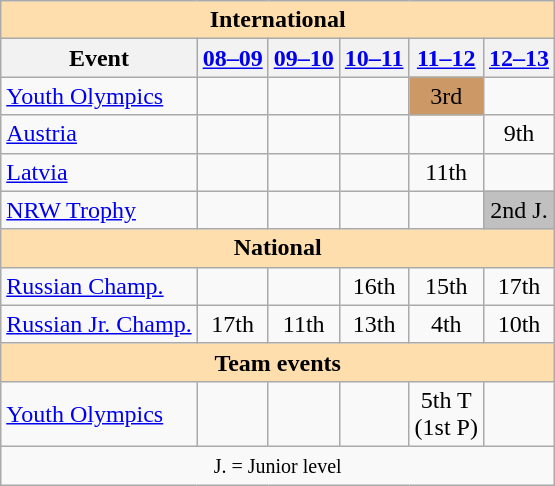<table class="wikitable" style="text-align:center">
<tr>
<th style="background-color: #ffdead; " colspan=6 align=center>International</th>
</tr>
<tr>
<th>Event</th>
<th><a href='#'>08–09</a></th>
<th><a href='#'>09–10</a></th>
<th><a href='#'>10–11</a></th>
<th><a href='#'>11–12</a></th>
<th><a href='#'>12–13</a></th>
</tr>
<tr>
<td align=left><a href='#'>Youth Olympics</a></td>
<td></td>
<td></td>
<td></td>
<td bgcolor=cc9966>3rd</td>
<td></td>
</tr>
<tr>
<td align=left> <a href='#'>Austria</a></td>
<td></td>
<td></td>
<td></td>
<td></td>
<td>9th</td>
</tr>
<tr>
<td align=left> <a href='#'>Latvia</a></td>
<td></td>
<td></td>
<td></td>
<td>11th</td>
<td></td>
</tr>
<tr>
<td align=left><a href='#'>NRW Trophy</a></td>
<td></td>
<td></td>
<td></td>
<td></td>
<td bgcolor=silver>2nd J.</td>
</tr>
<tr>
<th style="background-color: #ffdead; " colspan=6 align=center>National</th>
</tr>
<tr>
<td align=left><a href='#'>Russian Champ.</a></td>
<td></td>
<td></td>
<td>16th</td>
<td>15th</td>
<td>17th</td>
</tr>
<tr>
<td align=left><a href='#'>Russian Jr. Champ.</a></td>
<td>17th</td>
<td>11th</td>
<td>13th</td>
<td>4th</td>
<td>10th</td>
</tr>
<tr>
<th style="background-color: #ffdead; " colspan=6 align=center>Team events</th>
</tr>
<tr>
<td align=left><a href='#'>Youth Olympics</a></td>
<td></td>
<td></td>
<td></td>
<td>5th T <br>(1st P)</td>
<td></td>
</tr>
<tr>
<td colspan=6 align=center><small> J. = Junior level </small></td>
</tr>
</table>
